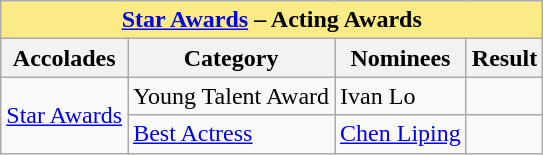<table class="wikitable sortable">
<tr>
<th colspan="4" - style="background:#FAEB86;" align="center"><a href='#'>Star Awards</a> – Acting Awards</th>
</tr>
<tr>
<th>Accolades</th>
<th>Category</th>
<th>Nominees</th>
<th>Result</th>
</tr>
<tr>
<td rowspan="2"><a href='#'>Star Awards</a></td>
<td>Young Talent Award</td>
<td>Ivan Lo</td>
<td></td>
</tr>
<tr>
<td><a href='#'>Best Actress</a></td>
<td><a href='#'>Chen Liping</a></td>
<td></td>
</tr>
</table>
